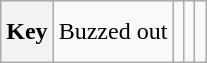<table class="wikitable" style="height:2.6em">
<tr>
<th>Key</th>
<td> Buzzed out</td>
<td></td>
<td></td>
<td></td>
</tr>
</table>
